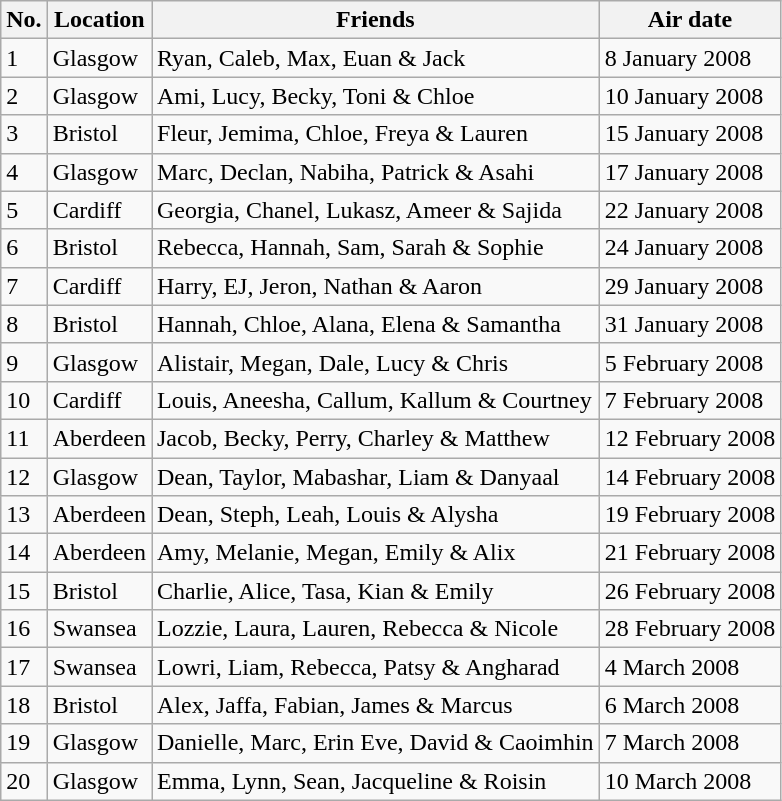<table class="wikitable">
<tr>
<th>No.</th>
<th>Location</th>
<th>Friends</th>
<th>Air date</th>
</tr>
<tr>
<td>1</td>
<td>Glasgow</td>
<td>Ryan, Caleb, Max, Euan & Jack</td>
<td>8 January 2008</td>
</tr>
<tr>
<td>2</td>
<td>Glasgow</td>
<td>Ami, Lucy, Becky, Toni & Chloe</td>
<td>10 January 2008</td>
</tr>
<tr>
<td>3</td>
<td>Bristol</td>
<td>Fleur, Jemima, Chloe, Freya & Lauren</td>
<td>15 January 2008</td>
</tr>
<tr>
<td>4</td>
<td>Glasgow</td>
<td>Marc, Declan, Nabiha, Patrick & Asahi</td>
<td>17 January 2008</td>
</tr>
<tr>
<td>5</td>
<td>Cardiff</td>
<td>Georgia, Chanel, Lukasz, Ameer & Sajida</td>
<td>22 January 2008</td>
</tr>
<tr>
<td>6</td>
<td>Bristol</td>
<td>Rebecca, Hannah, Sam, Sarah & Sophie</td>
<td>24 January 2008</td>
</tr>
<tr>
<td>7</td>
<td>Cardiff</td>
<td>Harry, EJ, Jeron, Nathan & Aaron</td>
<td>29 January 2008</td>
</tr>
<tr>
<td>8</td>
<td>Bristol</td>
<td>Hannah, Chloe, Alana, Elena & Samantha</td>
<td>31 January 2008</td>
</tr>
<tr>
<td>9</td>
<td>Glasgow</td>
<td>Alistair, Megan, Dale, Lucy & Chris</td>
<td>5 February 2008</td>
</tr>
<tr>
<td>10</td>
<td>Cardiff</td>
<td>Louis, Aneesha, Callum, Kallum & Courtney</td>
<td>7 February 2008</td>
</tr>
<tr>
<td>11</td>
<td>Aberdeen</td>
<td>Jacob, Becky, Perry, Charley & Matthew</td>
<td>12 February 2008</td>
</tr>
<tr>
<td>12</td>
<td>Glasgow</td>
<td>Dean, Taylor, Mabashar, Liam & Danyaal</td>
<td>14 February 2008</td>
</tr>
<tr>
<td>13</td>
<td>Aberdeen</td>
<td>Dean, Steph, Leah, Louis & Alysha</td>
<td>19 February 2008</td>
</tr>
<tr>
<td>14</td>
<td>Aberdeen</td>
<td>Amy, Melanie, Megan, Emily & Alix</td>
<td>21 February 2008</td>
</tr>
<tr>
<td>15</td>
<td>Bristol</td>
<td>Charlie, Alice, Tasa, Kian & Emily</td>
<td>26 February 2008</td>
</tr>
<tr>
<td>16</td>
<td>Swansea</td>
<td>Lozzie, Laura, Lauren, Rebecca & Nicole</td>
<td>28 February 2008</td>
</tr>
<tr>
<td>17</td>
<td>Swansea</td>
<td>Lowri, Liam, Rebecca, Patsy & Angharad</td>
<td>4 March 2008</td>
</tr>
<tr>
<td>18</td>
<td>Bristol</td>
<td>Alex, Jaffa, Fabian, James & Marcus</td>
<td>6 March 2008</td>
</tr>
<tr>
<td>19</td>
<td>Glasgow</td>
<td>Danielle, Marc, Erin Eve, David & Caoimhin</td>
<td>7 March 2008</td>
</tr>
<tr>
<td>20</td>
<td>Glasgow</td>
<td>Emma, Lynn, Sean, Jacqueline & Roisin</td>
<td>10 March 2008</td>
</tr>
</table>
